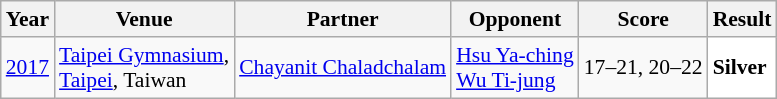<table class="sortable wikitable" style="font-size: 90%;">
<tr>
<th>Year</th>
<th>Venue</th>
<th>Partner</th>
<th>Opponent</th>
<th>Score</th>
<th>Result</th>
</tr>
<tr>
<td align="center"><a href='#'>2017</a></td>
<td align="left"><a href='#'>Taipei Gymnasium</a>,<br><a href='#'>Taipei</a>, Taiwan</td>
<td align="left"> <a href='#'>Chayanit Chaladchalam</a></td>
<td align="left"> <a href='#'>Hsu Ya-ching</a><br> <a href='#'>Wu Ti-jung</a></td>
<td align="left">17–21, 20–22</td>
<td style="text-align:left; background:white"> <strong>Silver</strong></td>
</tr>
</table>
